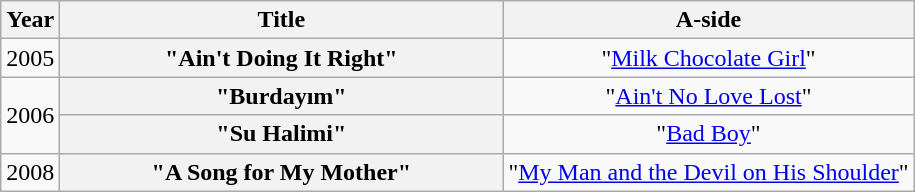<table class="wikitable plainrowheaders" style="text-align:center;">
<tr>
<th scope="col" style="width:1em;">Year</th>
<th scope="col" style="width:18em;">Title</th>
<th scope="col">A-side</th>
</tr>
<tr>
<td>2005</td>
<th scope="row">"Ain't Doing It Right"</th>
<td>"<a href='#'>Milk Chocolate Girl</a>"</td>
</tr>
<tr>
<td rowspan="2">2006</td>
<th scope="row">"Burdayım"</th>
<td>"<a href='#'>Ain't No Love Lost</a>"</td>
</tr>
<tr>
<th scope="row">"Su Halimi"</th>
<td>"<a href='#'>Bad Boy</a>"</td>
</tr>
<tr>
<td>2008</td>
<th scope="row">"A Song for My Mother"</th>
<td>"<a href='#'>My Man and the Devil on His Shoulder</a>"</td>
</tr>
</table>
